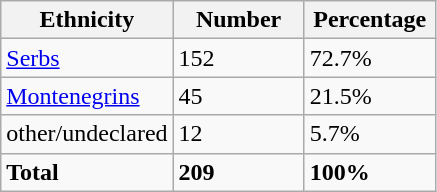<table class="wikitable">
<tr>
<th width="100px">Ethnicity</th>
<th width="80px">Number</th>
<th width="80px">Percentage</th>
</tr>
<tr>
<td><a href='#'>Serbs</a></td>
<td>152</td>
<td>72.7%</td>
</tr>
<tr>
<td><a href='#'>Montenegrins</a></td>
<td>45</td>
<td>21.5%</td>
</tr>
<tr>
<td>other/undeclared</td>
<td>12</td>
<td>5.7%</td>
</tr>
<tr>
<td><strong>Total</strong></td>
<td><strong>209</strong></td>
<td><strong>100%</strong></td>
</tr>
</table>
